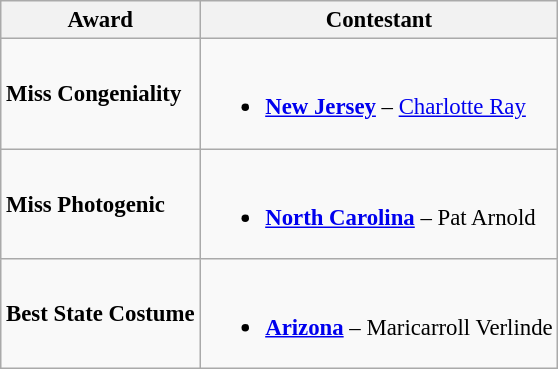<table class="wikitable unsortable" style="font-size:95%;">
<tr>
<th>Award</th>
<th>Contestant</th>
</tr>
<tr>
<td><strong>Miss Congeniality</strong></td>
<td><br><ul><li><strong> <a href='#'>New Jersey</a></strong> – <a href='#'>Charlotte Ray</a></li></ul></td>
</tr>
<tr>
<td><strong>Miss Photogenic</strong></td>
<td><br><ul><li><strong> <a href='#'>North Carolina</a></strong> – Pat Arnold</li></ul></td>
</tr>
<tr>
<td><strong>Best State Costume</strong></td>
<td><br><ul><li><strong> <a href='#'>Arizona</a></strong> – Maricarroll Verlinde</li></ul></td>
</tr>
</table>
